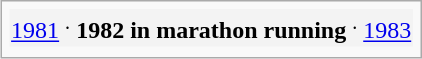<table class="infobox">
<tr style="background:#f3f3f3;">
<td style="text-align:center;"><a href='#'>1981</a> <sup>.</sup> <strong>1982 in marathon running</strong> <sup>.</sup> <a href='#'>1983</a></td>
</tr>
<tr>
</tr>
</table>
